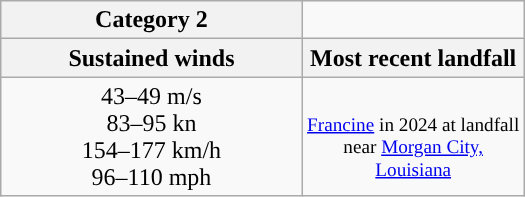<table class="wikitable" style="text-align: center; float:right; margin-left: 1em; width:350px;">
<tr>
<th style="background: #">Category 2</th>
</tr>
<tr>
<th>Sustained winds</th>
<th>Most recent landfall</th>
</tr>
<tr>
<td>43–49 m/s<br>83–95 kn<br>154–177 km/h<br>96–110 mph</td>
<td style = "font-size: 80%; width:142px"><br> <a href='#'>Francine</a> in 2024 at landfall near  <a href='#'>Morgan City, Louisiana</a></td>
</tr>
</table>
